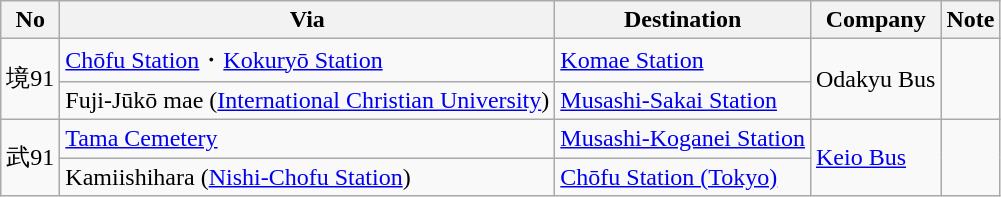<table class="wikitable">
<tr>
<th>No</th>
<th>Via</th>
<th>Destination</th>
<th>Company</th>
<th>Note</th>
</tr>
<tr>
<td rowspan="2">境91</td>
<td><a href='#'>Chōfu Station</a>・<a href='#'>Kokuryō Station</a></td>
<td><a href='#'>Komae Station</a></td>
<td rowspan="2">Odakyu Bus</td>
<td rowspan="2"></td>
</tr>
<tr>
<td>Fuji-Jūkō mae (<a href='#'>International Christian University</a>)</td>
<td><a href='#'>Musashi-Sakai Station</a></td>
</tr>
<tr>
<td rowspan="2">武91</td>
<td><a href='#'>Tama Cemetery</a></td>
<td><a href='#'>Musashi-Koganei Station</a></td>
<td rowspan="2"><a href='#'>Keio Bus</a></td>
<td rowspan="2"></td>
</tr>
<tr>
<td>Kamiishihara (<a href='#'>Nishi-Chofu Station</a>)</td>
<td><a href='#'>Chōfu Station (Tokyo)</a></td>
</tr>
</table>
